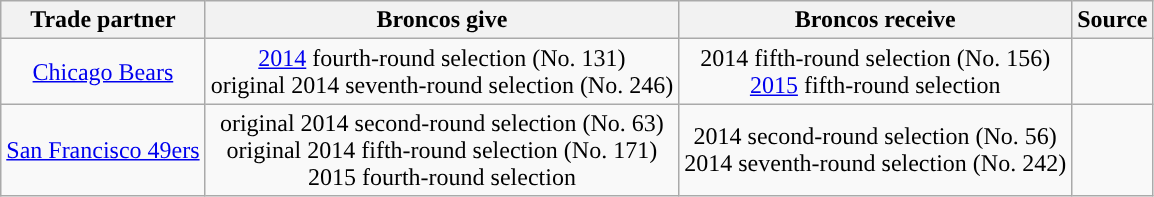<table class="wikitable" style="text-align:center">
<tr>
<th>Trade partner</th>
<th>Broncos give</th>
<th>Broncos receive</th>
<th>Source</th>
</tr>
<tr>
<td><a href='#'>Chicago Bears</a></td>
<td><a href='#'>2014</a> fourth-round selection (No. 131)<br>original 2014 seventh-round selection (No. 246)</td>
<td>2014 fifth-round selection (No. 156)<br><a href='#'>2015</a> fifth-round selection</td>
<td></td>
</tr>
<tr>
<td><a href='#'>San Francisco 49ers</a></td>
<td>original 2014 second-round selection (No. 63)<br>original 2014 fifth-round selection (No. 171)<br>2015 fourth-round selection</td>
<td>2014 second-round selection (No. 56)<br>2014 seventh-round selection (No. 242)</td>
<td></td>
</tr>
</table>
